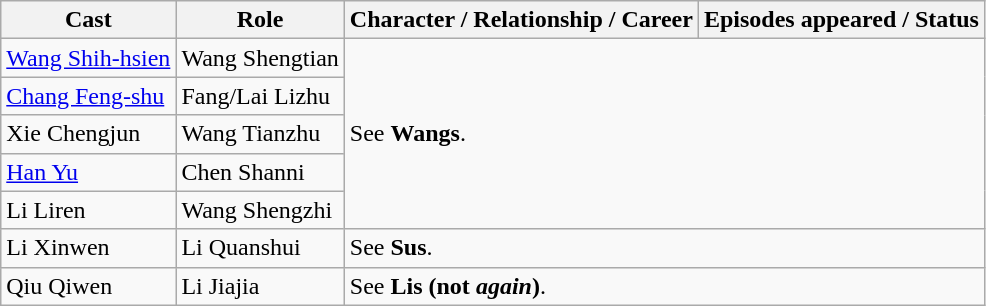<table class="wikitable">
<tr>
<th>Cast</th>
<th>Role</th>
<th>Character / Relationship / Career</th>
<th>Episodes appeared / Status</th>
</tr>
<tr>
<td><a href='#'>Wang Shih-hsien</a></td>
<td>Wang Shengtian</td>
<td rowspan=5 colspan=2>See <strong>Wangs</strong>.</td>
</tr>
<tr>
<td><a href='#'>Chang Feng-shu</a></td>
<td>Fang/Lai Lizhu</td>
</tr>
<tr>
<td>Xie Chengjun</td>
<td>Wang Tianzhu</td>
</tr>
<tr>
<td><a href='#'>Han Yu</a></td>
<td>Chen Shanni</td>
</tr>
<tr>
<td>Li Liren</td>
<td>Wang Shengzhi</td>
</tr>
<tr>
<td>Li Xinwen</td>
<td>Li Quanshui</td>
<td colspan=2>See <strong>Sus</strong>.</td>
</tr>
<tr>
<td>Qiu Qiwen</td>
<td>Li Jiajia</td>
<td colspan=2>See <strong>Lis (not <em>again</em>)</strong>.</td>
</tr>
</table>
